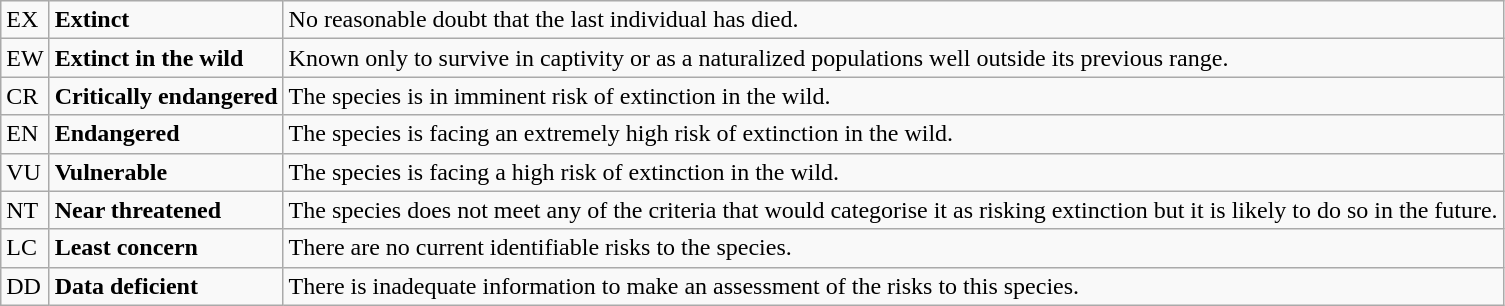<table class="wikitable" style="text-align:left">
<tr>
<td>EX</td>
<td><strong>Extinct</strong></td>
<td>No reasonable doubt that the last individual has died.</td>
</tr>
<tr>
<td>EW</td>
<td><strong>Extinct in the wild</strong></td>
<td>Known only to survive in captivity or as a naturalized populations well outside its previous range.</td>
</tr>
<tr>
<td>CR</td>
<td><strong>Critically endangered</strong></td>
<td>The species is in imminent risk of extinction in the wild.</td>
</tr>
<tr>
<td>EN</td>
<td><strong>Endangered</strong></td>
<td>The species is facing an extremely high risk of extinction in the wild.</td>
</tr>
<tr>
<td>VU</td>
<td><strong>Vulnerable</strong></td>
<td>The species is facing a high risk of extinction in the wild.</td>
</tr>
<tr>
<td>NT</td>
<td><strong>Near threatened</strong></td>
<td>The species does not meet any of the criteria that would categorise it as risking extinction but it is likely to do so in the future.</td>
</tr>
<tr>
<td>LC</td>
<td><strong>Least concern</strong></td>
<td>There are no current identifiable risks to the species.</td>
</tr>
<tr>
<td>DD</td>
<td><strong>Data deficient</strong></td>
<td>There is inadequate information to make an assessment of the risks to this species.</td>
</tr>
</table>
